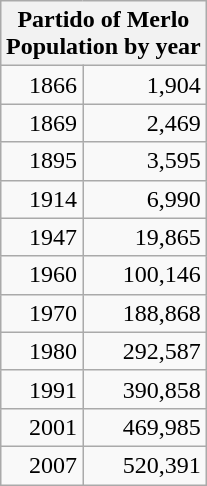<table class="wikitable" style="float:right; margin-left:3px; text-size:80%; text-align:right">
<tr>
<th align=center colspan=2>Partido of Merlo <br>Population by year</th>
</tr>
<tr>
<td>1866</td>
<td>1,904</td>
</tr>
<tr>
<td>1869</td>
<td>2,469</td>
</tr>
<tr>
<td>1895</td>
<td>3,595</td>
</tr>
<tr>
<td>1914</td>
<td>6,990</td>
</tr>
<tr>
<td>1947</td>
<td>19,865</td>
</tr>
<tr>
<td>1960</td>
<td>100,146</td>
</tr>
<tr>
<td>1970</td>
<td>188,868</td>
</tr>
<tr>
<td>1980</td>
<td>292,587</td>
</tr>
<tr>
<td>1991</td>
<td>390,858</td>
</tr>
<tr>
<td>2001</td>
<td>469,985</td>
</tr>
<tr>
<td>2007</td>
<td>520,391</td>
</tr>
</table>
